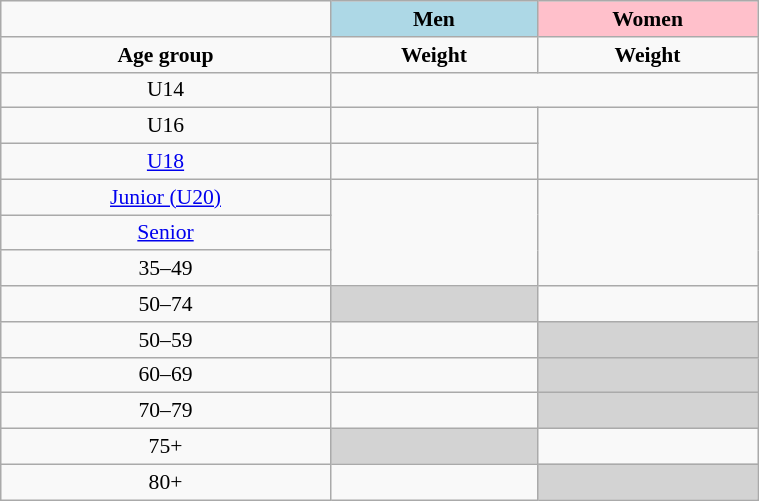<table class="wikitable" width=40% style="font-size:90%; text-align:center;">
<tr>
<td></td>
<td colspan=1 bgcolor=lightblue><strong>Men</strong></td>
<td colspan=2 bgcolor=pink><strong>Women</strong></td>
</tr>
<tr>
<td><strong>Age group</strong></td>
<td><strong>Weight</strong></td>
<td><strong>Weight</strong></td>
</tr>
<tr>
<td>U14</td>
<td colspan="2"></td>
</tr>
<tr>
<td>U16</td>
<td></td>
<td rowspan="2"></td>
</tr>
<tr>
<td><a href='#'>U18</a></td>
<td></td>
</tr>
<tr>
<td><a href='#'>Junior (U20)</a></td>
<td rowspan="3"></td>
<td rowspan="3"></td>
</tr>
<tr>
<td><a href='#'>Senior</a></td>
</tr>
<tr>
<td>35–49</td>
</tr>
<tr>
<td>50–74</td>
<td bgcolor=lightgrey colspan=1></td>
<td></td>
</tr>
<tr>
<td>50–59</td>
<td></td>
<td bgcolor=lightgrey colspan=1></td>
</tr>
<tr>
<td>60–69</td>
<td></td>
<td bgcolor=lightgrey colspan=1></td>
</tr>
<tr>
<td>70–79</td>
<td></td>
<td bgcolor=lightgrey colspan=1></td>
</tr>
<tr>
<td>75+</td>
<td bgcolor=lightgrey colspan=1></td>
<td></td>
</tr>
<tr>
<td>80+</td>
<td></td>
<td bgcolor=lightgrey colspan=1></td>
</tr>
</table>
